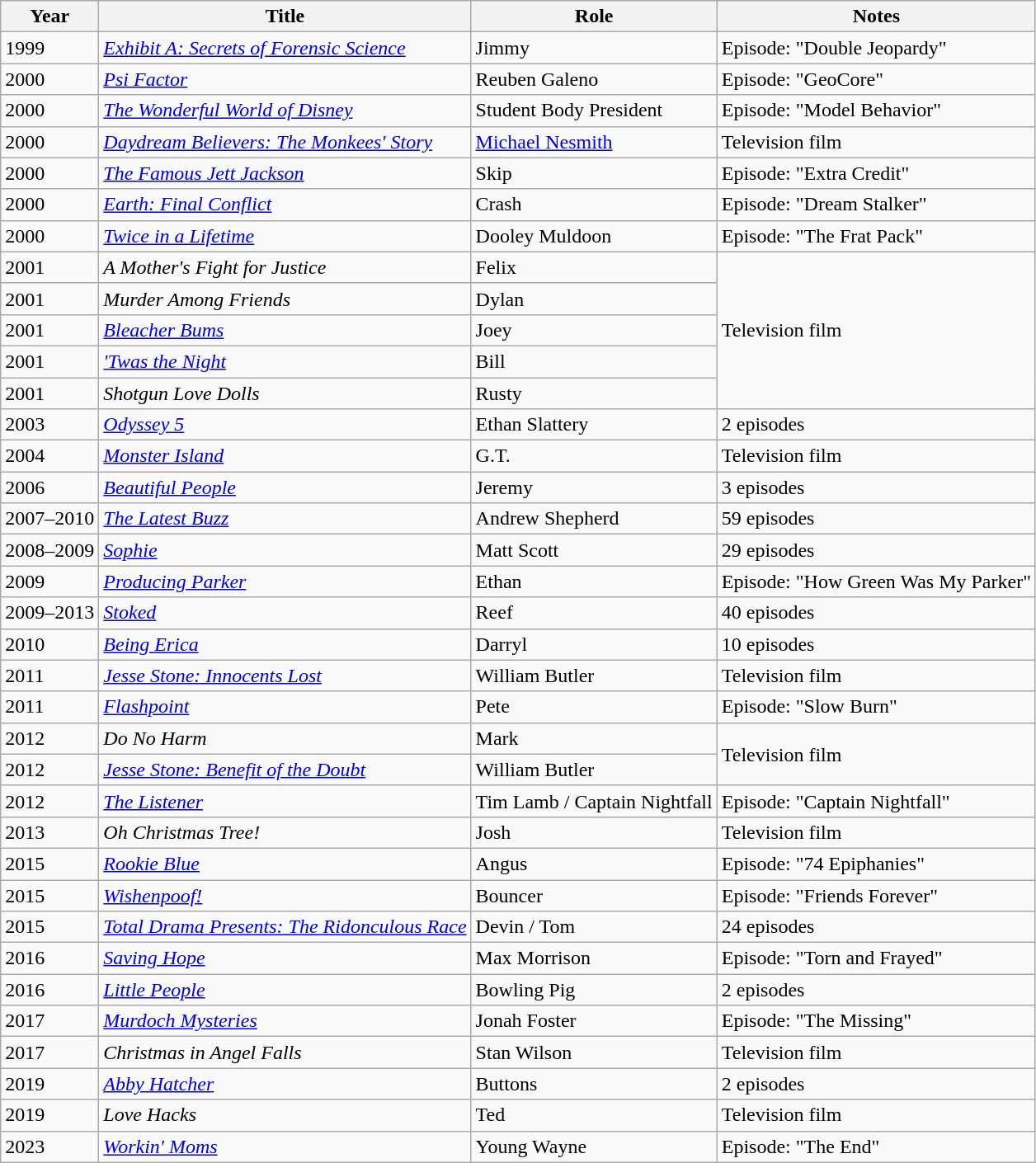<table class="wikitable sortable">
<tr>
<th>Year</th>
<th>Title</th>
<th>Role</th>
<th>Notes</th>
</tr>
<tr>
<td>1999</td>
<td><em><a href='#'>Exhibit A: Secrets of Forensic Science</a></em></td>
<td>Jimmy</td>
<td>Episode: "Double Jeopardy"</td>
</tr>
<tr>
<td>2000</td>
<td><em><a href='#'>Psi Factor</a></em></td>
<td>Reuben Galeno</td>
<td>Episode: "GeoCore"</td>
</tr>
<tr>
<td>2000</td>
<td data-sort-value="Wonderful World of Disney, The"><em><a href='#'>The Wonderful World of Disney</a></em></td>
<td>Student Body President</td>
<td>Episode: "Model Behavior"</td>
</tr>
<tr>
<td>2000</td>
<td><em><a href='#'>Daydream Believers: The Monkees' Story</a></em></td>
<td><a href='#'>Michael Nesmith</a></td>
<td>Television film</td>
</tr>
<tr>
<td>2000</td>
<td data-sort-value="Famous Jett Jackson, The"><em><a href='#'>The Famous Jett Jackson</a></em></td>
<td>Skip</td>
<td>Episode: "Extra Credit"</td>
</tr>
<tr>
<td>2000</td>
<td><em><a href='#'>Earth: Final Conflict</a></em></td>
<td>Crash</td>
<td>Episode: "Dream Stalker"</td>
</tr>
<tr>
<td>2000</td>
<td><a href='#'><em>Twice in a Lifetime</em></a></td>
<td>Dooley Muldoon</td>
<td>Episode: "The Frat Pack"</td>
</tr>
<tr>
<td>2001</td>
<td data-sort-value="Mother's Fight for Justice, A"><em>A Mother's Fight for Justice</em></td>
<td>Felix</td>
<td rowspan="5">Television film</td>
</tr>
<tr>
<td>2001</td>
<td><em>Murder Among Friends</em></td>
<td>Dylan</td>
</tr>
<tr>
<td>2001</td>
<td><em><a href='#'>Bleacher Bums</a></em></td>
<td>Joey</td>
</tr>
<tr>
<td>2001</td>
<td data-sort-value="Twas the Night"><em><a href='#'>'Twas the Night</a></em></td>
<td>Bill</td>
</tr>
<tr>
<td>2001</td>
<td><em>Shotgun Love Dolls</em></td>
<td>Rusty</td>
</tr>
<tr>
<td>2003</td>
<td><em><a href='#'>Odyssey 5</a></em></td>
<td>Ethan Slattery</td>
<td>2 episodes</td>
</tr>
<tr>
<td>2004</td>
<td><a href='#'><em>Monster Island</em></a></td>
<td>G.T.</td>
<td>Television film</td>
</tr>
<tr>
<td>2006</td>
<td><a href='#'><em>Beautiful People</em></a></td>
<td>Jeremy</td>
<td>3 episodes</td>
</tr>
<tr>
<td>2007–2010</td>
<td data-sort-value="Latest Buzz, The"><em><a href='#'>The Latest Buzz</a></em></td>
<td>Andrew Shepherd</td>
<td>59 episodes</td>
</tr>
<tr>
<td>2008–2009</td>
<td><a href='#'><em>Sophie</em></a></td>
<td>Matt Scott</td>
<td>29 episodes</td>
</tr>
<tr>
<td>2009</td>
<td><em><a href='#'>Producing Parker</a></em></td>
<td>Ethan</td>
<td>Episode: "How Green Was My Parker"</td>
</tr>
<tr>
<td>2009–2013</td>
<td><a href='#'><em>Stoked</em></a></td>
<td>Reef</td>
<td>40 episodes</td>
</tr>
<tr>
<td>2010</td>
<td><em><a href='#'>Being Erica</a></em></td>
<td>Darryl</td>
<td>10 episodes</td>
</tr>
<tr>
<td>2011</td>
<td><em><a href='#'>Jesse Stone: Innocents Lost</a></em></td>
<td>William Butler</td>
<td>Television film</td>
</tr>
<tr>
<td>2011</td>
<td><a href='#'><em>Flashpoint</em></a></td>
<td>Pete</td>
<td>Episode: "Slow Burn"</td>
</tr>
<tr>
<td>2012</td>
<td><em>Do No Harm</em></td>
<td>Mark</td>
<td rowspan="2">Television film</td>
</tr>
<tr>
<td>2012</td>
<td><em><a href='#'>Jesse Stone: Benefit of the Doubt</a></em></td>
<td>William Butler</td>
</tr>
<tr>
<td>2012</td>
<td data-sort-value="Listener, The"><a href='#'><em>The Listener</em></a></td>
<td>Tim Lamb / Captain Nightfall</td>
<td>Episode: "Captain Nightfall"</td>
</tr>
<tr>
<td>2013</td>
<td><em>Oh Christmas Tree!</em></td>
<td>Josh</td>
<td>Television film</td>
</tr>
<tr>
<td>2015</td>
<td><em><a href='#'>Rookie Blue</a></em></td>
<td>Angus</td>
<td>Episode: "74 Epiphanies"</td>
</tr>
<tr>
<td>2015</td>
<td><em><a href='#'>Wishenpoof!</a></em></td>
<td>Bouncer</td>
<td>Episode: "Friends Forever"</td>
</tr>
<tr>
<td>2015</td>
<td><em><a href='#'>Total Drama Presents: The Ridonculous Race</a></em></td>
<td>Devin / Tom</td>
<td>24 episodes</td>
</tr>
<tr>
<td>2016</td>
<td><em><a href='#'>Saving Hope</a></em></td>
<td>Max Morrison</td>
<td>Episode: "Torn and Frayed"</td>
</tr>
<tr>
<td>2016</td>
<td><a href='#'><em>Little People</em></a></td>
<td>Bowling Pig</td>
<td>2 episodes</td>
</tr>
<tr>
<td>2017</td>
<td><em><a href='#'>Murdoch Mysteries</a></em></td>
<td>Jonah Foster</td>
<td>Episode: "The Missing"</td>
</tr>
<tr>
<td>2017</td>
<td><em>Christmas in Angel Falls</em></td>
<td>Stan Wilson</td>
<td>Television film</td>
</tr>
<tr>
<td>2019</td>
<td><em><a href='#'>Abby Hatcher</a></em></td>
<td>Buttons</td>
<td>2 episodes</td>
</tr>
<tr>
<td>2019</td>
<td><em>Love Hacks</em></td>
<td>Ted</td>
<td>Television film</td>
</tr>
<tr>
<td>2023</td>
<td><em><a href='#'>Workin' Moms</a></em></td>
<td>Young Wayne</td>
<td>Episode: "The End"</td>
</tr>
</table>
